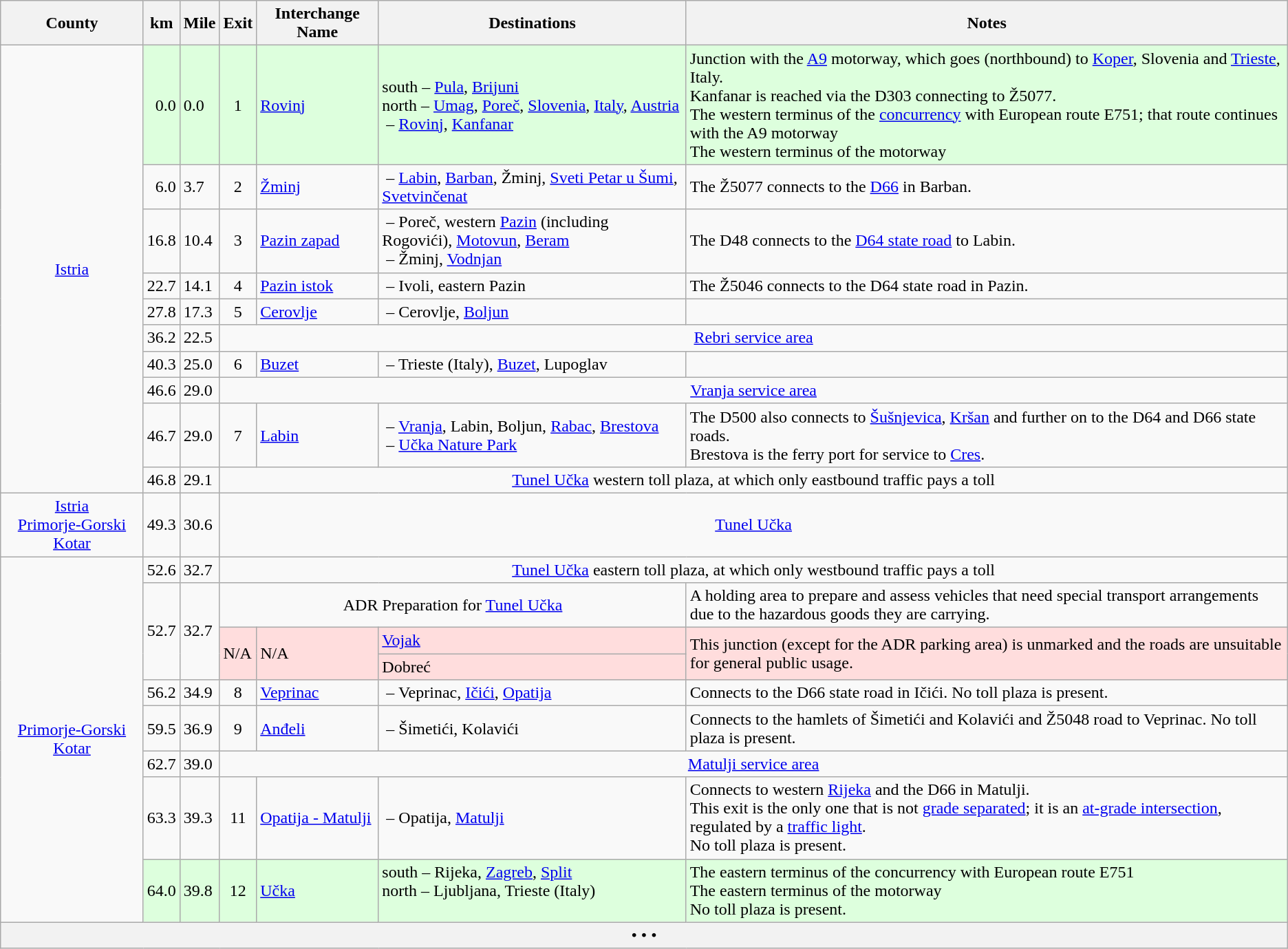<table class="wikitable plainrowheaders">
<tr>
<th scope="col">County</th>
<th scope="col">km</th>
<th scope="col">Mile</th>
<th scope="col">Exit</th>
<th scope="col">Interchange Name</th>
<th scope="col">Destinations</th>
<th scope="col">Notes</th>
</tr>
<tr>
<td rowspan="10" align="center"><a href='#'>Istria</a></td>
<td bgcolor=#ddffdd !scope="row" style="text-align: right;">0.0</td>
<td bgcolor=#ddffdd>0.0</td>
<td bgcolor=#ddffdd align=center>1</td>
<td bgcolor=#ddffdd><a href='#'>Rovinj</a></td>
<td bgcolor=#ddffdd> south – <a href='#'>Pula</a>, <a href='#'>Brijuni</a><br> north – <a href='#'>Umag</a>, <a href='#'>Poreč</a>, <a href='#'>Slovenia</a>, <a href='#'>Italy</a>, <a href='#'>Austria</a><br> – <a href='#'>Rovinj</a>, <a href='#'>Kanfanar</a><br></td>
<td bgcolor=#ddffdd>Junction with the <a href='#'>A9</a> motorway, which goes (northbound) to <a href='#'>Koper</a>, Slovenia and <a href='#'>Trieste</a>, Italy.<br>Kanfanar is reached via the D303 connecting to Ž5077.<br>The western terminus of the <a href='#'>concurrency</a> with European route E751; that route continues with the A9 motorway<br>The western terminus of the motorway</td>
</tr>
<tr>
<td !scope="row" style="text-align: right;">6.0</td>
<td>3.7</td>
<td align=center>2</td>
<td><a href='#'>Žminj</a></td>
<td> – <a href='#'>Labin</a>, <a href='#'>Barban</a>, Žminj, <a href='#'>Sveti Petar u Šumi</a>, <a href='#'>Svetvinčenat</a></td>
<td>The Ž5077 connects to the <a href='#'>D66</a> in Barban.</td>
</tr>
<tr>
<td !scope="row" style="text-align: right;">16.8</td>
<td>10.4</td>
<td align=center>3</td>
<td><a href='#'>Pazin zapad</a></td>
<td> – Poreč, western <a href='#'>Pazin</a> (including Rogovići), <a href='#'>Motovun</a>, <a href='#'>Beram</a><br> – Žminj, <a href='#'>Vodnjan</a></td>
<td>The D48 connects to the <a href='#'>D64 state road</a> to Labin.</td>
</tr>
<tr>
<td !scope="row" style="text-align: right;">22.7</td>
<td>14.1</td>
<td align=center>4</td>
<td><a href='#'>Pazin istok</a></td>
<td> – Ivoli, eastern Pazin</td>
<td>The Ž5046 connects to the D64 state road in Pazin.</td>
</tr>
<tr>
<td !scope="row" style="text-align: right;">27.8</td>
<td>17.3</td>
<td align=center>5</td>
<td><a href='#'>Cerovlje</a></td>
<td> – Cerovlje, <a href='#'>Boljun</a></td>
<td></td>
</tr>
<tr>
<td !scope="row" style="text-align: right;">36.2</td>
<td>22.5</td>
<td align=center colspan=4> <a href='#'>Rebri service area</a></td>
</tr>
<tr>
<td !scope="row" style="text-align: right;">40.3</td>
<td>25.0</td>
<td align=center>6</td>
<td><a href='#'>Buzet</a></td>
<td> – Trieste (Italy), <a href='#'>Buzet</a>, Lupoglav</td>
<td></td>
</tr>
<tr>
<td !scope="row" style="text-align: right;">46.6</td>
<td>29.0</td>
<td align=center colspan=4> <a href='#'>Vranja service area</a></td>
</tr>
<tr>
<td !scope="row" style="text-align: right;">46.7</td>
<td>29.0</td>
<td align=center>7</td>
<td><a href='#'>Labin</a></td>
<td> – <a href='#'>Vranja</a>, Labin, Boljun, <a href='#'>Rabac</a>, <a href='#'>Brestova</a><br> – <a href='#'>Učka Nature Park</a></td>
<td>The D500 also connects to <a href='#'>Šušnjevica</a>, <a href='#'>Kršan</a> and further on to the D64 and D66 state roads.<br>Brestova is the ferry port for service to <a href='#'>Cres</a>.</td>
</tr>
<tr>
<td !scope="row" style="text-align: right;">46.8</td>
<td>29.1</td>
<td align=center colspan=4> <a href='#'>Tunel Učka</a> western toll plaza, at which only eastbound traffic pays a toll</td>
</tr>
<tr>
<td align=center><a href='#'>Istria</a><br><a href='#'>Primorje‑Gorski Kotar</a></td>
<td !scope="row" style="text-align: right;">49.3</td>
<td>30.6</td>
<td align=center colspan=4><a href='#'>Tunel Učka</a></td>
</tr>
<tr>
<td rowspan="9" align="center"><a href='#'>Primorje‑Gorski Kotar</a></td>
<td style="text-align: right;" !scope="row">52.6</td>
<td>32.7</td>
<td align=center colspan=4> <a href='#'>Tunel Učka</a> eastern toll plaza, at which only westbound traffic pays a toll</td>
</tr>
<tr>
<td rowspan="3">52.7</td>
<td rowspan="3">32.7</td>
<td colspan="3" align="center"> ADR Preparation for <a href='#'>Tunel Učka</a></td>
<td>A holding area to prepare and assess vehicles that need special transport arrangements due to the hazardous goods they are carrying.</td>
</tr>
<tr>
<td bgcolor=#ffdddd rowspan="2">N/A</td>
<td bgcolor=#ffdddd rowspan="2">N/A</td>
<td bgcolor=#ffdddd><a href='#'>Vojak</a></td>
<td bgcolor=#ffdddd rowspan="2">This junction (except for the ADR parking area) is unmarked and the roads are unsuitable for general public usage.</td>
</tr>
<tr>
<td bgcolor=#ffdddd>Dobreć</td>
</tr>
<tr>
<td !scope="row" style="text-align: right;">56.2</td>
<td>34.9</td>
<td align=center>8</td>
<td><a href='#'>Veprinac</a></td>
<td> – Veprinac, <a href='#'>Ičići</a>, <a href='#'>Opatija</a></td>
<td>Connects to the D66 state road in Ičići. No toll plaza is present.</td>
</tr>
<tr>
<td>59.5</td>
<td>36.9</td>
<td align=center>9</td>
<td><a href='#'>Anđeli</a></td>
<td> – Šimetići, Kolavići</td>
<td>Connects to the hamlets of Šimetići and Kolavići and Ž5048 road to Veprinac. No toll plaza is present.</td>
</tr>
<tr>
<td !scope="row" style="text-align: right;">62.7</td>
<td>39.0</td>
<td align=center colspan=4> <a href='#'>Matulji service area</a></td>
</tr>
<tr>
<td !scope="row" style="text-align: right;">63.3</td>
<td>39.3</td>
<td align=center>11</td>
<td><a href='#'>Opatija - Matulji</a></td>
<td> – Opatija, <a href='#'>Matulji</a></td>
<td>Connects to western <a href='#'>Rijeka</a> and the D66 in Matulji.<br>This exit is the only one that is not <a href='#'>grade separated</a>; it is an <a href='#'>at-grade intersection</a>, regulated by a <a href='#'>traffic light</a>.<br>No toll plaza is present.</td>
</tr>
<tr>
<td bgcolor=#ddffdd !scope="row" style="text-align: right;">64.0</td>
<td bgcolor=#ddffdd>39.8</td>
<td bgcolor=#ddffdd align=center>12</td>
<td bgcolor=#ddffdd><a href='#'>Učka</a></td>
<td bgcolor=#ddffdd> south – Rijeka, <a href='#'>Zagreb</a>, <a href='#'>Split</a><br> north – Ljubljana, Trieste (Italy)<br><br></td>
<td bgcolor=#ddffdd>The eastern terminus of the concurrency with European route E751<br>The eastern terminus of the motorway<br>No toll plaza is present.</td>
</tr>
<tr>
<td colspan=7 align=center bgcolor="#f2f2f2"> •  •  • </td>
</tr>
</table>
